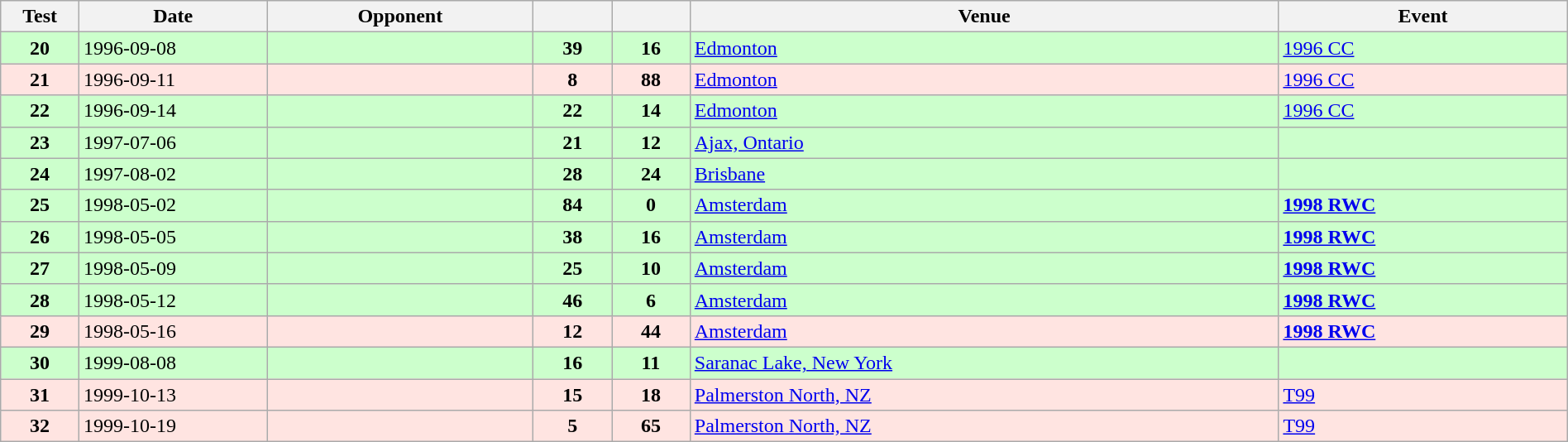<table class="wikitable sortable" style="width:100%">
<tr>
<th style="width:5%">Test</th>
<th style="width:12%">Date</th>
<th style="width:17%">Opponent</th>
<th style="width:5%"></th>
<th style="width:5%"></th>
<th>Venue</th>
<th>Event</th>
</tr>
<tr bgcolor="#ccffcc">
<td align="center"><strong>20</strong></td>
<td>1996-09-08</td>
<td></td>
<td align="center"><strong>39</strong></td>
<td align="center"><strong>16</strong></td>
<td><a href='#'>Edmonton</a></td>
<td><a href='#'>1996 CC</a></td>
</tr>
<tr bgcolor=FFE4E1>
<td align="center"><strong>21</strong></td>
<td>1996-09-11</td>
<td></td>
<td align="center"><strong>8</strong></td>
<td align="center"><strong>88</strong></td>
<td><a href='#'>Edmonton</a></td>
<td><a href='#'>1996 CC</a></td>
</tr>
<tr bgcolor="#ccffcc">
<td align="center"><strong>22</strong></td>
<td>1996-09-14</td>
<td></td>
<td align="center"><strong>22</strong></td>
<td align="center"><strong>14</strong></td>
<td><a href='#'>Edmonton</a></td>
<td><a href='#'>1996 CC</a></td>
</tr>
<tr bgcolor="#ccffcc">
<td align="center"><strong>23</strong></td>
<td>1997-07-06</td>
<td></td>
<td align="center"><strong>21</strong></td>
<td align="center"><strong>12</strong></td>
<td><a href='#'>Ajax, Ontario</a></td>
<td></td>
</tr>
<tr bgcolor="#ccffcc">
<td align="center"><strong>24</strong></td>
<td>1997-08-02</td>
<td></td>
<td align="center"><strong>28</strong></td>
<td align="center"><strong>24</strong></td>
<td><a href='#'>Brisbane</a></td>
<td></td>
</tr>
<tr bgcolor="#ccffcc">
<td align="center"><strong>25</strong></td>
<td>1998-05-02</td>
<td></td>
<td align="center"><strong>84</strong></td>
<td align="center"><strong>0</strong></td>
<td><a href='#'>Amsterdam</a></td>
<td><a href='#'><strong>1998 RWC</strong></a></td>
</tr>
<tr bgcolor="#ccffcc">
<td align="center"><strong>26</strong></td>
<td>1998-05-05</td>
<td></td>
<td align="center"><strong>38</strong></td>
<td align="center"><strong>16</strong></td>
<td><a href='#'>Amsterdam</a></td>
<td><a href='#'><strong>1998 RWC</strong></a></td>
</tr>
<tr bgcolor="#ccffcc">
<td align="center"><strong>27</strong></td>
<td>1998-05-09</td>
<td></td>
<td align="center"><strong>25</strong></td>
<td align="center"><strong>10</strong></td>
<td><a href='#'>Amsterdam</a></td>
<td><a href='#'><strong>1998 RWC</strong></a></td>
</tr>
<tr bgcolor="#ccffcc">
<td align="center"><strong>28</strong></td>
<td>1998-05-12</td>
<td></td>
<td align="center"><strong>46</strong></td>
<td align="center"><strong>6</strong></td>
<td><a href='#'>Amsterdam</a></td>
<td><a href='#'><strong>1998 RWC</strong></a></td>
</tr>
<tr bgcolor=FFE4E1>
<td align="center"><strong>29</strong></td>
<td>1998-05-16</td>
<td></td>
<td align="center"><strong>12</strong></td>
<td align="center"><strong>44</strong></td>
<td><a href='#'>Amsterdam</a></td>
<td><a href='#'><strong>1998 RWC</strong></a></td>
</tr>
<tr bgcolor="#ccffcc">
<td align="center"><strong>30</strong></td>
<td>1999-08-08</td>
<td></td>
<td align="center"><strong>16</strong></td>
<td align="center"><strong>11</strong></td>
<td><a href='#'>Saranac Lake, New York</a></td>
<td></td>
</tr>
<tr bgcolor=FFE4E1>
<td align="center"><strong>31</strong></td>
<td>1999-10-13</td>
<td></td>
<td align="center"><strong>15</strong></td>
<td align="center"><strong>18</strong></td>
<td><a href='#'>Palmerston North, NZ</a></td>
<td><a href='#'>T99</a></td>
</tr>
<tr bgcolor=FFE4E1>
<td align="center"><strong>32</strong></td>
<td>1999-10-19</td>
<td></td>
<td align="center"><strong>5</strong></td>
<td align="center"><strong>65</strong></td>
<td><a href='#'>Palmerston North, NZ</a></td>
<td><a href='#'>T99</a></td>
</tr>
</table>
